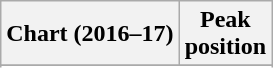<table class="wikitable sortable plainrowheaders" style="text-align:center;">
<tr>
<th scope="col">Chart (2016–17)</th>
<th scope="col">Peak<br>position</th>
</tr>
<tr>
</tr>
<tr>
</tr>
<tr>
</tr>
</table>
